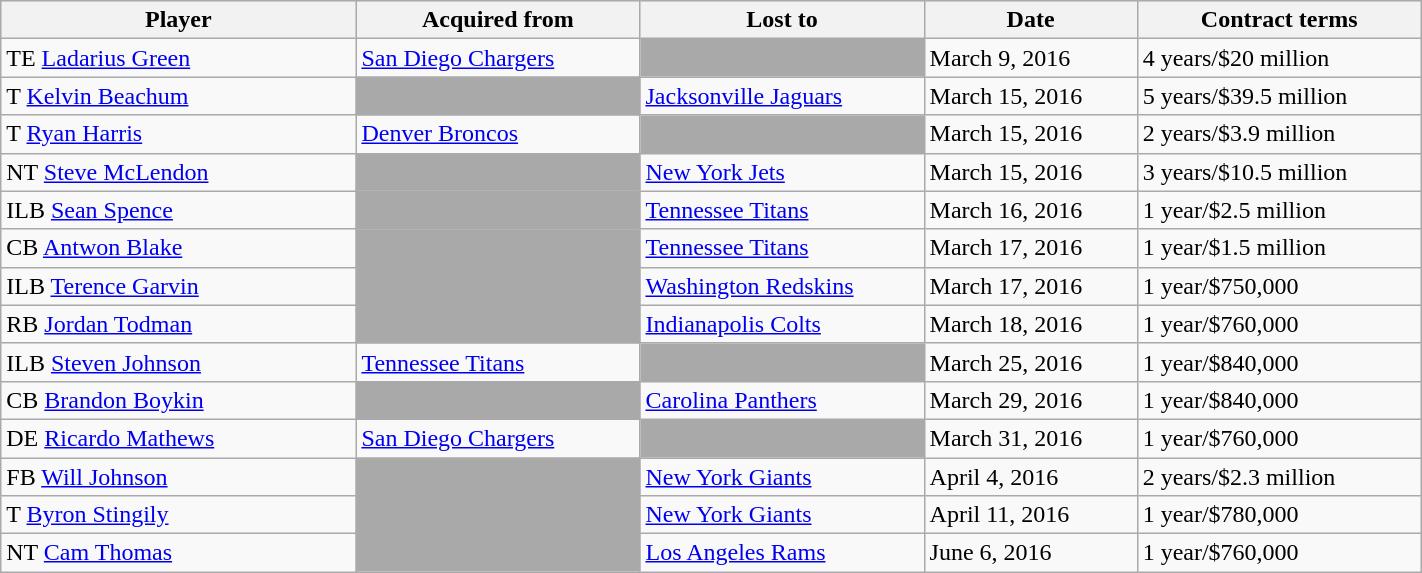<table class="wikitable" style="width:75%;">
<tr style="text-align:center; background:#ddd;">
<th style="width:25%;">Player</th>
<th style="width:20%;">Acquired from</th>
<th style="width:20%;">Lost to</th>
<th style="width:15%;">Date</th>
<th style="width:20%;">Contract terms</th>
</tr>
<tr>
<td>TE <a href='#'>Ladarius Green</a></td>
<td><a href='#'>San Diego Chargers</a></td>
<td style="background:darkgray;"></td>
<td>March 9, 2016</td>
<td>4 years/$20 million</td>
</tr>
<tr>
<td>T <a href='#'>Kelvin Beachum</a></td>
<td style="background:darkgray;"></td>
<td><a href='#'>Jacksonville Jaguars</a></td>
<td>March 15, 2016</td>
<td>5 years/$39.5 million</td>
</tr>
<tr>
<td>T <a href='#'>Ryan Harris</a></td>
<td><a href='#'>Denver Broncos</a></td>
<td style="background:darkgray;"></td>
<td>March 15, 2016</td>
<td>2 years/$3.9 million</td>
</tr>
<tr>
<td>NT <a href='#'>Steve McLendon</a></td>
<td style="background:darkgray;"></td>
<td><a href='#'>New York Jets</a></td>
<td>March 15, 2016</td>
<td>3 years/$10.5 million</td>
</tr>
<tr>
<td>ILB <a href='#'>Sean Spence</a></td>
<td style="background:darkgray;"></td>
<td><a href='#'>Tennessee Titans</a></td>
<td>March 16, 2016</td>
<td>1 year/$2.5 million</td>
</tr>
<tr>
<td>CB <a href='#'>Antwon Blake</a></td>
<td style="background:darkgray;"></td>
<td><a href='#'>Tennessee Titans</a></td>
<td>March 17, 2016</td>
<td>1 year/$1.5 million</td>
</tr>
<tr>
<td>ILB <a href='#'>Terence Garvin</a></td>
<td style="background:darkgray;"></td>
<td><a href='#'>Washington Redskins</a></td>
<td>March 17, 2016</td>
<td>1 year/$750,000</td>
</tr>
<tr>
<td>RB <a href='#'>Jordan Todman</a></td>
<td style="background:darkgray;"></td>
<td><a href='#'>Indianapolis Colts</a></td>
<td>March 18, 2016</td>
<td>1 year/$760,000</td>
</tr>
<tr>
<td>ILB <a href='#'>Steven Johnson</a></td>
<td><a href='#'>Tennessee Titans</a></td>
<td style="background:darkgray;"></td>
<td>March 25, 2016</td>
<td>1 year/$840,000</td>
</tr>
<tr>
<td>CB <a href='#'>Brandon Boykin</a></td>
<td style="background:darkgray;"></td>
<td><a href='#'>Carolina Panthers</a></td>
<td>March 29, 2016</td>
<td>1 year/$840,000</td>
</tr>
<tr>
<td>DE <a href='#'>Ricardo Mathews</a></td>
<td><a href='#'>San Diego Chargers</a></td>
<td style="background:darkgray;"></td>
<td>March 31, 2016</td>
<td>1 year/$760,000</td>
</tr>
<tr>
<td>FB <a href='#'>Will Johnson</a></td>
<td style="background:darkgray;"></td>
<td><a href='#'>New York Giants</a></td>
<td>April 4, 2016</td>
<td>2 years/$2.3 million</td>
</tr>
<tr>
<td>T <a href='#'>Byron Stingily</a></td>
<td style="background:darkgray;"></td>
<td><a href='#'>New York Giants</a></td>
<td>April 11, 2016</td>
<td>1 year/$780,000</td>
</tr>
<tr>
<td>NT <a href='#'>Cam Thomas</a></td>
<td style="background:darkgray;"></td>
<td><a href='#'>Los Angeles Rams</a></td>
<td>June 6, 2016</td>
<td>1 year/$760,000</td>
</tr>
</table>
